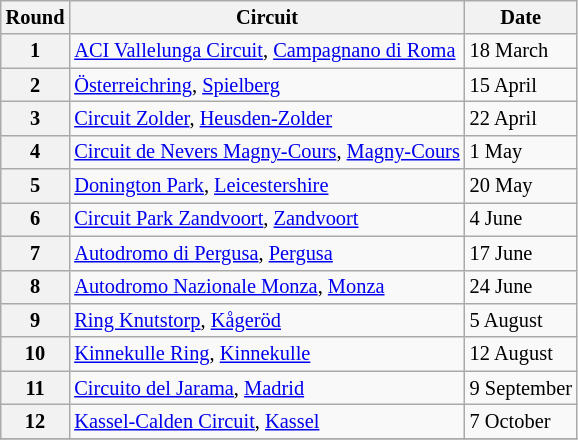<table class="wikitable" style="font-size: 85%;">
<tr>
<th colspan="2">Round</th>
<th>Circuit</th>
<th>Date</th>
</tr>
<tr>
<th colspan="2">1</th>
<td> <a href='#'>ACI Vallelunga Circuit</a>, <a href='#'>Campagnano di Roma</a></td>
<td>18 March</td>
</tr>
<tr>
<th colspan="2">2</th>
<td> <a href='#'>Österreichring</a>, <a href='#'>Spielberg</a></td>
<td>15 April</td>
</tr>
<tr>
<th colspan="2">3</th>
<td> <a href='#'>Circuit Zolder</a>, <a href='#'>Heusden-Zolder</a></td>
<td>22 April</td>
</tr>
<tr>
<th colspan="2">4</th>
<td> <a href='#'>Circuit de Nevers Magny-Cours</a>, <a href='#'>Magny-Cours</a></td>
<td>1 May</td>
</tr>
<tr>
<th colspan="2">5</th>
<td> <a href='#'>Donington Park</a>, <a href='#'>Leicestershire</a></td>
<td>20 May</td>
</tr>
<tr>
<th colspan="2">6</th>
<td> <a href='#'>Circuit Park Zandvoort</a>, <a href='#'>Zandvoort</a></td>
<td>4 June</td>
</tr>
<tr>
<th colspan="2">7</th>
<td> <a href='#'>Autodromo di Pergusa</a>, <a href='#'>Pergusa</a></td>
<td>17 June</td>
</tr>
<tr>
<th colspan="2">8</th>
<td> <a href='#'>Autodromo Nazionale Monza</a>, <a href='#'>Monza</a></td>
<td>24 June</td>
</tr>
<tr>
<th colspan="2">9</th>
<td> <a href='#'>Ring Knutstorp</a>, <a href='#'>Kågeröd</a></td>
<td>5 August</td>
</tr>
<tr>
<th colspan="2">10</th>
<td> <a href='#'>Kinnekulle Ring</a>, <a href='#'>Kinnekulle</a></td>
<td>12 August</td>
</tr>
<tr>
<th colspan="2">11</th>
<td> <a href='#'>Circuito del Jarama</a>, <a href='#'>Madrid</a></td>
<td>9 September</td>
</tr>
<tr>
<th colspan="2">12</th>
<td> <a href='#'>Kassel-Calden Circuit</a>, <a href='#'>Kassel</a></td>
<td>7 October</td>
</tr>
<tr>
</tr>
</table>
